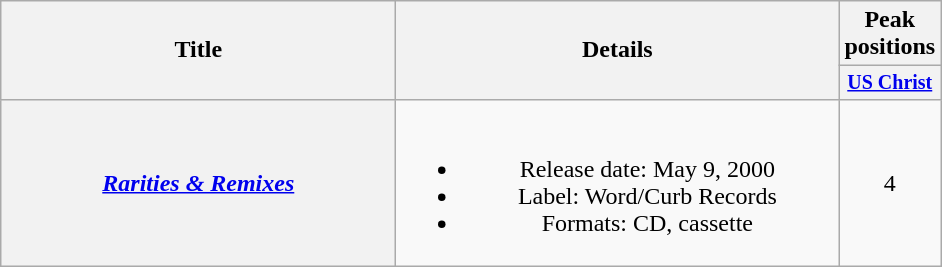<table class="wikitable plainrowheaders" style="text-align:center;">
<tr>
<th rowspan="2" style="width:16em;">Title</th>
<th rowspan="2" style="width:18em;">Details</th>
<th colspan="1">Peak positions</th>
</tr>
<tr style="font-size:smaller;">
<th width="45"><a href='#'>US Christ</a><br></th>
</tr>
<tr>
<th scope="row"><em><a href='#'>Rarities & Remixes</a></em></th>
<td><br><ul><li>Release date: May 9, 2000</li><li>Label: Word/Curb Records</li><li>Formats: CD, cassette</li></ul></td>
<td>4</td>
</tr>
</table>
